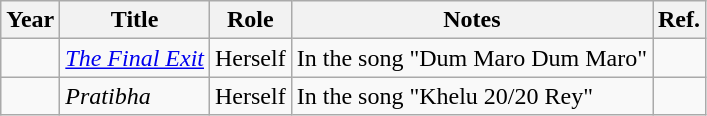<table class="wikitable sortable plainrowheaders">
<tr style="text-align:center;">
<th scope="col">Year</th>
<th scope="col">Title</th>
<th scope="col">Role</th>
<th>Notes</th>
<th>Ref.</th>
</tr>
<tr>
<td></td>
<td><em><a href='#'>The Final Exit</a></em></td>
<td>Herself</td>
<td>In the song "Dum Maro Dum Maro"</td>
<td style="text-align:center;"></td>
</tr>
<tr>
<td></td>
<td><em>Pratibha</em></td>
<td>Herself</td>
<td>In the song "Khelu 20/20 Rey"</td>
<td style="text-align:center;"></td>
</tr>
</table>
